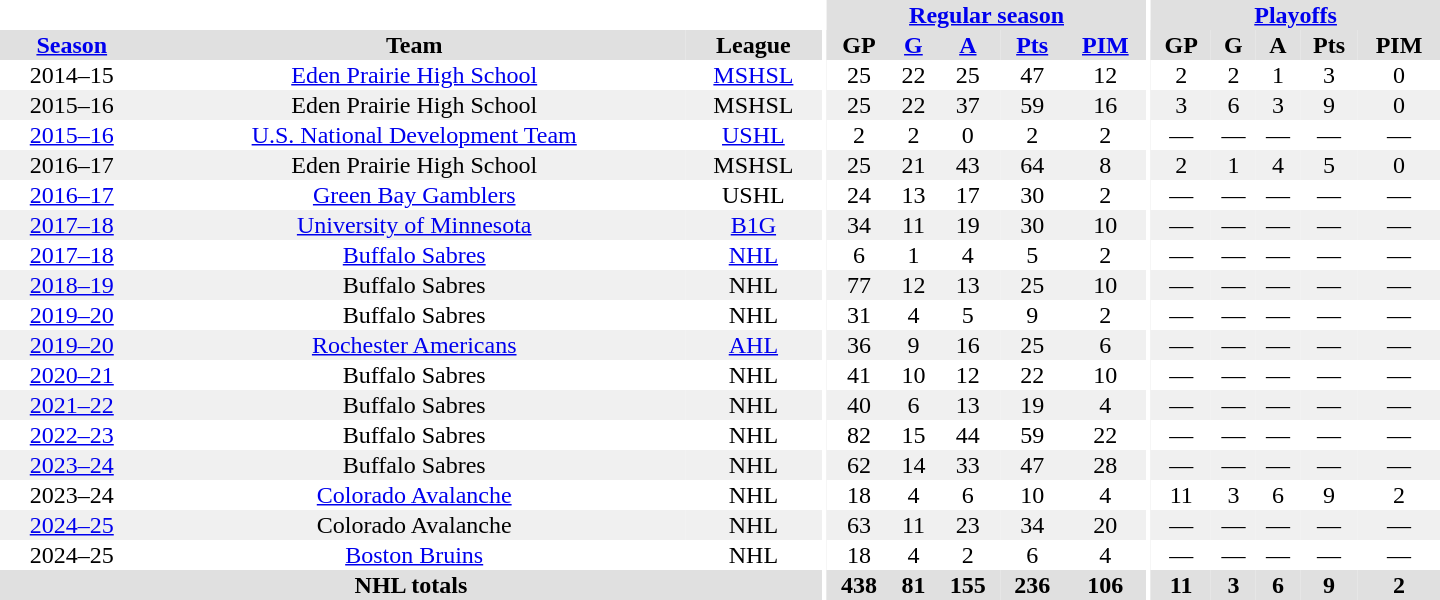<table border="0" cellpadding="1" cellspacing="0" style="text-align:center; width:60em">
<tr bgcolor="#e0e0e0">
<th colspan="3" bgcolor="#ffffff"></th>
<th rowspan="97" bgcolor="#ffffff"></th>
<th colspan="5"><a href='#'>Regular season</a></th>
<th rowspan="97" bgcolor="#ffffff"></th>
<th colspan="5"><a href='#'>Playoffs</a></th>
</tr>
<tr bgcolor="#e0e0e0">
<th><a href='#'>Season</a></th>
<th>Team</th>
<th>League</th>
<th>GP</th>
<th><a href='#'>G</a></th>
<th><a href='#'>A</a></th>
<th><a href='#'>Pts</a></th>
<th><a href='#'>PIM</a></th>
<th>GP</th>
<th>G</th>
<th>A</th>
<th>Pts</th>
<th>PIM</th>
</tr>
<tr>
<td>2014–15</td>
<td><a href='#'>Eden Prairie High School</a></td>
<td><a href='#'>MSHSL</a></td>
<td>25</td>
<td>22</td>
<td>25</td>
<td>47</td>
<td>12</td>
<td>2</td>
<td>2</td>
<td>1</td>
<td>3</td>
<td>0</td>
</tr>
<tr bgcolor="#f0f0f0">
<td>2015–16</td>
<td>Eden Prairie High School</td>
<td>MSHSL</td>
<td>25</td>
<td>22</td>
<td>37</td>
<td>59</td>
<td>16</td>
<td>3</td>
<td>6</td>
<td>3</td>
<td>9</td>
<td>0</td>
</tr>
<tr>
<td><a href='#'>2015–16</a></td>
<td><a href='#'>U.S. National Development Team</a></td>
<td><a href='#'>USHL</a></td>
<td>2</td>
<td>2</td>
<td>0</td>
<td>2</td>
<td>2</td>
<td>—</td>
<td>—</td>
<td>—</td>
<td>—</td>
<td>—</td>
</tr>
<tr bgcolor="#f0f0f0">
<td>2016–17</td>
<td>Eden Prairie High School</td>
<td>MSHSL</td>
<td>25</td>
<td>21</td>
<td>43</td>
<td>64</td>
<td>8</td>
<td>2</td>
<td>1</td>
<td>4</td>
<td>5</td>
<td>0</td>
</tr>
<tr>
<td><a href='#'>2016–17</a></td>
<td><a href='#'>Green Bay Gamblers</a></td>
<td>USHL</td>
<td>24</td>
<td>13</td>
<td>17</td>
<td>30</td>
<td>2</td>
<td>—</td>
<td>—</td>
<td>—</td>
<td>—</td>
<td>—</td>
</tr>
<tr bgcolor="#f0f0f0">
<td><a href='#'>2017–18</a></td>
<td><a href='#'>University of Minnesota</a></td>
<td><a href='#'>B1G</a></td>
<td>34</td>
<td>11</td>
<td>19</td>
<td>30</td>
<td>10</td>
<td>—</td>
<td>—</td>
<td>—</td>
<td>—</td>
<td>—</td>
</tr>
<tr>
<td><a href='#'>2017–18</a></td>
<td><a href='#'>Buffalo Sabres</a></td>
<td><a href='#'>NHL</a></td>
<td>6</td>
<td>1</td>
<td>4</td>
<td>5</td>
<td>2</td>
<td>—</td>
<td>—</td>
<td>—</td>
<td>—</td>
<td>—</td>
</tr>
<tr bgcolor="#f0f0f0">
<td><a href='#'>2018–19</a></td>
<td>Buffalo Sabres</td>
<td>NHL</td>
<td>77</td>
<td>12</td>
<td>13</td>
<td>25</td>
<td>10</td>
<td>—</td>
<td>—</td>
<td>—</td>
<td>—</td>
<td>—</td>
</tr>
<tr>
<td><a href='#'>2019–20</a></td>
<td>Buffalo Sabres</td>
<td>NHL</td>
<td>31</td>
<td>4</td>
<td>5</td>
<td>9</td>
<td>2</td>
<td>—</td>
<td>—</td>
<td>—</td>
<td>—</td>
<td>—</td>
</tr>
<tr bgcolor="#f0f0f0">
<td><a href='#'>2019–20</a></td>
<td><a href='#'>Rochester Americans</a></td>
<td><a href='#'>AHL</a></td>
<td>36</td>
<td>9</td>
<td>16</td>
<td>25</td>
<td>6</td>
<td>—</td>
<td>—</td>
<td>—</td>
<td>—</td>
<td>—</td>
</tr>
<tr>
<td><a href='#'>2020–21</a></td>
<td>Buffalo Sabres</td>
<td>NHL</td>
<td>41</td>
<td>10</td>
<td>12</td>
<td>22</td>
<td>10</td>
<td>—</td>
<td>—</td>
<td>—</td>
<td>—</td>
<td>—</td>
</tr>
<tr bgcolor="#f0f0f0">
<td><a href='#'>2021–22</a></td>
<td>Buffalo Sabres</td>
<td>NHL</td>
<td>40</td>
<td>6</td>
<td>13</td>
<td>19</td>
<td>4</td>
<td>—</td>
<td>—</td>
<td>—</td>
<td>—</td>
<td>—</td>
</tr>
<tr>
<td><a href='#'>2022–23</a></td>
<td>Buffalo Sabres</td>
<td>NHL</td>
<td>82</td>
<td>15</td>
<td>44</td>
<td>59</td>
<td>22</td>
<td>—</td>
<td>—</td>
<td>—</td>
<td>—</td>
<td>—</td>
</tr>
<tr bgcolor="#f0f0f0">
<td><a href='#'>2023–24</a></td>
<td>Buffalo Sabres</td>
<td>NHL</td>
<td>62</td>
<td>14</td>
<td>33</td>
<td>47</td>
<td>28</td>
<td>—</td>
<td>—</td>
<td>—</td>
<td>—</td>
<td>—</td>
</tr>
<tr>
<td>2023–24</td>
<td><a href='#'>Colorado Avalanche</a></td>
<td>NHL</td>
<td>18</td>
<td>4</td>
<td>6</td>
<td>10</td>
<td>4</td>
<td>11</td>
<td>3</td>
<td>6</td>
<td>9</td>
<td>2</td>
</tr>
<tr bgcolor="#f0f0f0">
<td><a href='#'>2024–25</a></td>
<td>Colorado Avalanche</td>
<td>NHL</td>
<td>63</td>
<td>11</td>
<td>23</td>
<td>34</td>
<td>20</td>
<td>—</td>
<td>—</td>
<td>—</td>
<td>—</td>
<td>—</td>
</tr>
<tr>
<td>2024–25</td>
<td><a href='#'>Boston Bruins</a></td>
<td>NHL</td>
<td>18</td>
<td>4</td>
<td>2</td>
<td>6</td>
<td>4</td>
<td>—</td>
<td>—</td>
<td>—</td>
<td>—</td>
<td>—</td>
</tr>
<tr bgcolor="#e0e0e0">
<th colspan="3">NHL totals</th>
<th>438</th>
<th>81</th>
<th>155</th>
<th>236</th>
<th>106</th>
<th>11</th>
<th>3</th>
<th>6</th>
<th>9</th>
<th>2</th>
</tr>
</table>
